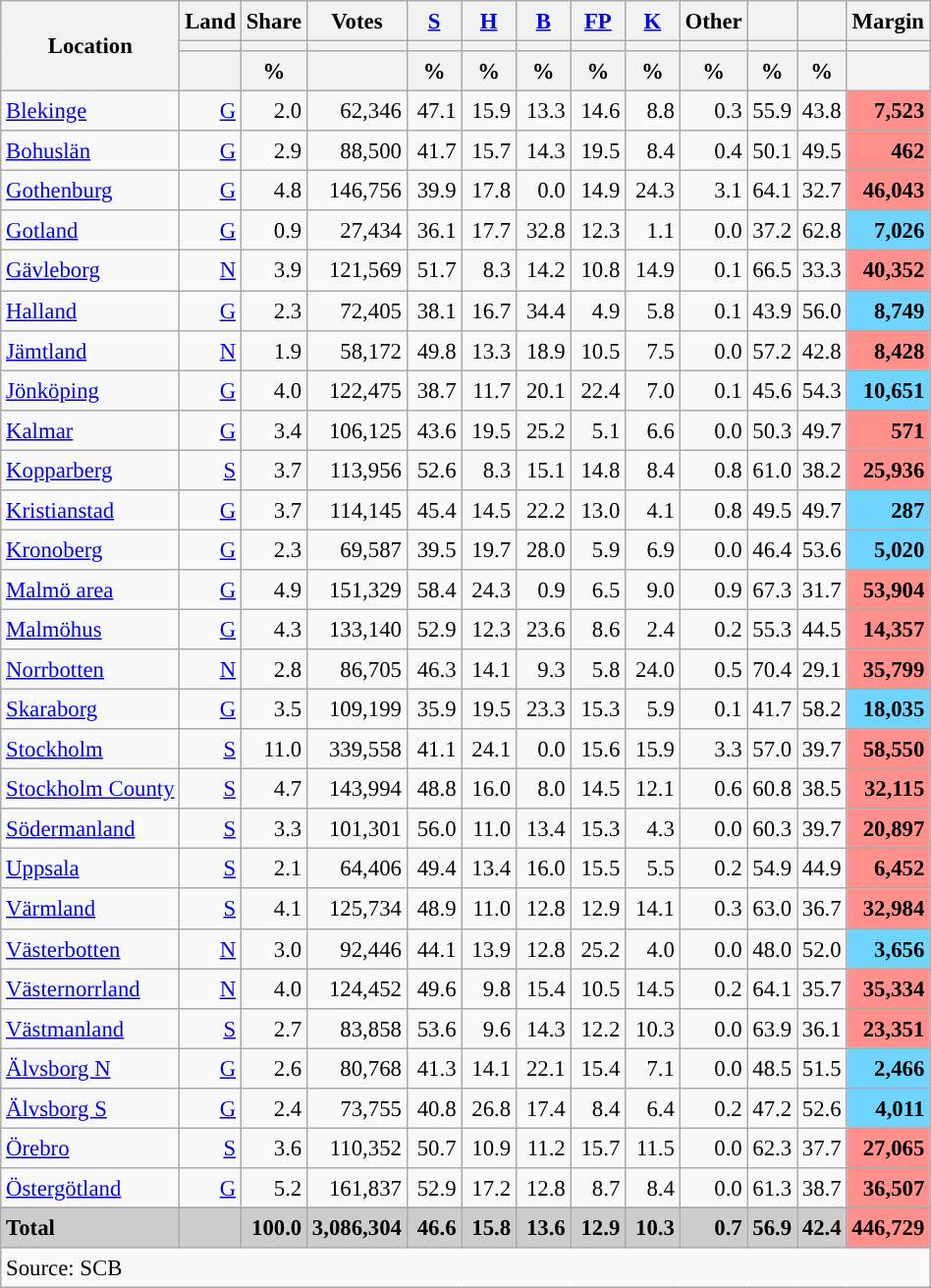<table class="wikitable sortable" style="text-align:right; font-size:95%; line-height:20px;">
<tr>
<th rowspan="3">Location</th>
<th>Land</th>
<th>Share</th>
<th>Votes</th>
<th width="30px" class="unsortable"><a href='#'>S</a></th>
<th width="30px" class="unsortable"><a href='#'>H</a></th>
<th width="30px" class="unsortable"><a href='#'>B</a></th>
<th width="30px" class="unsortable"><a href='#'>FP</a></th>
<th width="30px" class="unsortable"><a href='#'>K</a></th>
<th width="30px" class="unsortable">Other</th>
<th></th>
<th></th>
<th>Margin</th>
</tr>
<tr>
<th></th>
<th></th>
<th></th>
<th style="background:"></th>
<th style="background:"></th>
<th style="background:"></th>
<th style="background:"></th>
<th style="background:"></th>
<th style="background:"></th>
<th style="background:"></th>
<th style="background:"></th>
<th></th>
</tr>
<tr>
<th></th>
<th data-sort-type="number">%</th>
<th></th>
<th data-sort-type="number">%</th>
<th data-sort-type="number">%</th>
<th data-sort-type="number">%</th>
<th data-sort-type="number">%</th>
<th data-sort-type="number">%</th>
<th data-sort-type="number">%</th>
<th data-sort-type="number">%</th>
<th data-sort-type="number">%</th>
<th></th>
</tr>
<tr>
<td align=left><a href='#'>Blekinge</a></td>
<td><a href='#'>G</a></td>
<td>2.0</td>
<td>62,346</td>
<td>47.1</td>
<td>15.9</td>
<td>13.3</td>
<td>14.6</td>
<td>8.8</td>
<td>0.3</td>
<td>55.9</td>
<td>43.8</td>
<td bgcolor=#ff908c><strong>7,523</strong></td>
</tr>
<tr>
<td align=left><a href='#'>Bohuslän</a></td>
<td><a href='#'>G</a></td>
<td>2.9</td>
<td>88,500</td>
<td>41.7</td>
<td>15.7</td>
<td>14.3</td>
<td>19.5</td>
<td>8.4</td>
<td>0.4</td>
<td>50.1</td>
<td>49.5</td>
<td bgcolor=#ff908c><strong>462</strong></td>
</tr>
<tr>
<td align=left><a href='#'>Gothenburg</a></td>
<td><a href='#'>G</a></td>
<td>4.8</td>
<td>146,756</td>
<td>39.9</td>
<td>17.8</td>
<td>0.0</td>
<td>14.9</td>
<td>24.3</td>
<td>3.1</td>
<td>64.1</td>
<td>32.7</td>
<td bgcolor=#ff908c><strong>46,043</strong></td>
</tr>
<tr>
<td align=left><a href='#'>Gotland</a></td>
<td><a href='#'>G</a></td>
<td>0.9</td>
<td>27,434</td>
<td>36.1</td>
<td>17.7</td>
<td>32.8</td>
<td>12.3</td>
<td>1.1</td>
<td>0.0</td>
<td>37.2</td>
<td>62.8</td>
<td bgcolor=#6fd5fe><strong>7,026</strong></td>
</tr>
<tr>
<td align=left><a href='#'>Gävleborg</a></td>
<td><a href='#'>N</a></td>
<td>3.9</td>
<td>121,569</td>
<td>51.7</td>
<td>8.3</td>
<td>14.2</td>
<td>10.8</td>
<td>14.9</td>
<td>0.1</td>
<td>66.5</td>
<td>33.3</td>
<td bgcolor=#ff908c><strong>40,352</strong></td>
</tr>
<tr>
<td align=left><a href='#'>Halland</a></td>
<td><a href='#'>G</a></td>
<td>2.3</td>
<td>72,405</td>
<td>38.1</td>
<td>16.7</td>
<td>34.4</td>
<td>4.9</td>
<td>5.8</td>
<td>0.1</td>
<td>43.9</td>
<td>56.0</td>
<td bgcolor=#6fd5fe><strong>8,749</strong></td>
</tr>
<tr>
<td align=left><a href='#'>Jämtland</a></td>
<td><a href='#'>N</a></td>
<td>1.9</td>
<td>58,172</td>
<td>49.8</td>
<td>13.3</td>
<td>18.9</td>
<td>10.5</td>
<td>7.5</td>
<td>0.0</td>
<td>57.2</td>
<td>42.8</td>
<td bgcolor=#ff908c><strong>8,428</strong></td>
</tr>
<tr>
<td align=left><a href='#'>Jönköping</a></td>
<td><a href='#'>G</a></td>
<td>4.0</td>
<td>122,475</td>
<td>38.7</td>
<td>11.7</td>
<td>20.1</td>
<td>22.4</td>
<td>7.0</td>
<td>0.1</td>
<td>45.6</td>
<td>54.3</td>
<td bgcolor=#6fd5fe><strong>10,651</strong></td>
</tr>
<tr>
<td align=left><a href='#'>Kalmar</a></td>
<td><a href='#'>G</a></td>
<td>3.4</td>
<td>106,125</td>
<td>43.6</td>
<td>19.5</td>
<td>25.2</td>
<td>5.1</td>
<td>6.6</td>
<td>0.0</td>
<td>50.3</td>
<td>49.7</td>
<td bgcolor=#ff908c><strong>571</strong></td>
</tr>
<tr>
<td align=left><a href='#'>Kopparberg</a></td>
<td><a href='#'>S</a></td>
<td>3.7</td>
<td>113,956</td>
<td>52.6</td>
<td>8.3</td>
<td>15.1</td>
<td>14.8</td>
<td>8.4</td>
<td>0.8</td>
<td>61.0</td>
<td>38.2</td>
<td bgcolor=#ff908c><strong>25,936</strong></td>
</tr>
<tr>
<td align=left><a href='#'>Kristianstad</a></td>
<td><a href='#'>G</a></td>
<td>3.7</td>
<td>114,145</td>
<td>45.4</td>
<td>14.5</td>
<td>22.2</td>
<td>13.0</td>
<td>4.1</td>
<td>0.8</td>
<td>49.5</td>
<td>49.7</td>
<td bgcolor=#6fd5fe><strong>287</strong></td>
</tr>
<tr>
<td align=left><a href='#'>Kronoberg</a></td>
<td><a href='#'>G</a></td>
<td>2.3</td>
<td>69,587</td>
<td>39.5</td>
<td>19.7</td>
<td>28.0</td>
<td>5.9</td>
<td>6.9</td>
<td>0.0</td>
<td>46.4</td>
<td>53.6</td>
<td bgcolor=#6fd5fe><strong>5,020</strong></td>
</tr>
<tr>
<td align=left><a href='#'>Malmö area</a></td>
<td><a href='#'>G</a></td>
<td>4.9</td>
<td>151,329</td>
<td>58.4</td>
<td>24.3</td>
<td>0.9</td>
<td>6.5</td>
<td>9.0</td>
<td>0.9</td>
<td>67.3</td>
<td>31.7</td>
<td bgcolor=#ff908c><strong>53,904</strong></td>
</tr>
<tr>
<td align=left><a href='#'>Malmöhus</a></td>
<td><a href='#'>G</a></td>
<td>4.3</td>
<td>133,140</td>
<td>52.9</td>
<td>12.3</td>
<td>23.6</td>
<td>8.6</td>
<td>2.4</td>
<td>0.2</td>
<td>55.3</td>
<td>44.5</td>
<td bgcolor=#ff908c><strong>14,357</strong></td>
</tr>
<tr>
<td align=left><a href='#'>Norrbotten</a></td>
<td><a href='#'>N</a></td>
<td>2.8</td>
<td>86,705</td>
<td>46.3</td>
<td>14.1</td>
<td>9.3</td>
<td>5.8</td>
<td>24.0</td>
<td>0.5</td>
<td>70.4</td>
<td>29.1</td>
<td bgcolor=#ff908c><strong>35,799</strong></td>
</tr>
<tr>
<td align=left><a href='#'>Skaraborg</a></td>
<td><a href='#'>G</a></td>
<td>3.5</td>
<td>109,199</td>
<td>35.9</td>
<td>19.5</td>
<td>23.3</td>
<td>15.3</td>
<td>5.9</td>
<td>0.1</td>
<td>41.7</td>
<td>58.2</td>
<td bgcolor=#6fd5fe><strong>18,035</strong></td>
</tr>
<tr>
<td align=left><a href='#'>Stockholm</a></td>
<td><a href='#'>S</a></td>
<td>11.0</td>
<td>339,558</td>
<td>41.1</td>
<td>24.1</td>
<td>0.0</td>
<td>15.6</td>
<td>15.9</td>
<td>3.3</td>
<td>57.0</td>
<td>39.7</td>
<td bgcolor=#ff908c><strong>58,550</strong></td>
</tr>
<tr>
<td align=left><a href='#'>Stockholm County</a></td>
<td><a href='#'>S</a></td>
<td>4.7</td>
<td>143,994</td>
<td>48.8</td>
<td>16.0</td>
<td>8.0</td>
<td>14.5</td>
<td>12.1</td>
<td>0.6</td>
<td>60.8</td>
<td>38.5</td>
<td bgcolor=#ff908c><strong>32,115</strong></td>
</tr>
<tr>
<td align=left><a href='#'>Södermanland</a></td>
<td><a href='#'>S</a></td>
<td>3.3</td>
<td>101,301</td>
<td>56.0</td>
<td>11.0</td>
<td>13.4</td>
<td>15.3</td>
<td>4.3</td>
<td>0.0</td>
<td>60.3</td>
<td>39.7</td>
<td bgcolor=#ff908c><strong>20,897</strong></td>
</tr>
<tr>
<td align=left><a href='#'>Uppsala</a></td>
<td><a href='#'>S</a></td>
<td>2.1</td>
<td>64,406</td>
<td>49.4</td>
<td>13.4</td>
<td>16.0</td>
<td>15.5</td>
<td>5.5</td>
<td>0.2</td>
<td>54.9</td>
<td>44.9</td>
<td bgcolor=#ff908c><strong>6,452</strong></td>
</tr>
<tr>
<td align=left><a href='#'>Värmland</a></td>
<td><a href='#'>S</a></td>
<td>4.1</td>
<td>125,734</td>
<td>48.9</td>
<td>11.0</td>
<td>12.8</td>
<td>12.9</td>
<td>14.1</td>
<td>0.3</td>
<td>63.0</td>
<td>36.7</td>
<td bgcolor=#ff908c><strong>32,984</strong></td>
</tr>
<tr>
<td align=left><a href='#'>Västerbotten</a></td>
<td><a href='#'>N</a></td>
<td>3.0</td>
<td>92,446</td>
<td>44.1</td>
<td>13.9</td>
<td>12.8</td>
<td>25.2</td>
<td>4.0</td>
<td>0.0</td>
<td>48.0</td>
<td>52.0</td>
<td bgcolor=#6fd5fe><strong>3,656</strong></td>
</tr>
<tr>
<td align=left><a href='#'>Västernorrland</a></td>
<td><a href='#'>N</a></td>
<td>4.0</td>
<td>124,452</td>
<td>49.6</td>
<td>9.8</td>
<td>15.4</td>
<td>10.5</td>
<td>14.5</td>
<td>0.2</td>
<td>64.1</td>
<td>35.7</td>
<td bgcolor=#ff908c><strong>35,334</strong></td>
</tr>
<tr>
<td align=left><a href='#'>Västmanland</a></td>
<td><a href='#'>S</a></td>
<td>2.7</td>
<td>83,858</td>
<td>53.6</td>
<td>9.6</td>
<td>14.3</td>
<td>12.2</td>
<td>10.3</td>
<td>0.0</td>
<td>63.9</td>
<td>36.1</td>
<td bgcolor=#ff908c><strong>23,351</strong></td>
</tr>
<tr>
<td align=left><a href='#'>Älvsborg N</a></td>
<td><a href='#'>G</a></td>
<td>2.6</td>
<td>80,768</td>
<td>41.3</td>
<td>14.1</td>
<td>22.1</td>
<td>15.4</td>
<td>7.1</td>
<td>0.0</td>
<td>48.5</td>
<td>51.5</td>
<td bgcolor=#6fd5fe><strong>2,466</strong></td>
</tr>
<tr>
<td align=left><a href='#'>Älvsborg S</a></td>
<td><a href='#'>G</a></td>
<td>2.4</td>
<td>73,755</td>
<td>40.8</td>
<td>26.8</td>
<td>17.4</td>
<td>8.4</td>
<td>6.4</td>
<td>0.2</td>
<td>47.2</td>
<td>52.6</td>
<td bgcolor=#6fd5fe><strong>4,011</strong></td>
</tr>
<tr>
<td align=left><a href='#'>Örebro</a></td>
<td><a href='#'>S</a></td>
<td>3.6</td>
<td>110,352</td>
<td>50.7</td>
<td>10.9</td>
<td>11.2</td>
<td>15.7</td>
<td>11.5</td>
<td>0.0</td>
<td>62.3</td>
<td>37.7</td>
<td bgcolor=#ff908c><strong>27,065</strong></td>
</tr>
<tr>
<td align=left><a href='#'>Östergötland</a></td>
<td><a href='#'>G</a></td>
<td>5.2</td>
<td>161,837</td>
<td>52.9</td>
<td>17.2</td>
<td>12.8</td>
<td>8.7</td>
<td>8.4</td>
<td>0.0</td>
<td>61.3</td>
<td>38.7</td>
<td bgcolor=#ff908c><strong>36,507</strong></td>
</tr>
<tr>
</tr>
<tr style="background:#CDCDCD;">
<td align=left><strong>Total</strong></td>
<td></td>
<td><strong>100.0</strong></td>
<td><strong>3,086,304</strong></td>
<td><strong>46.6</strong></td>
<td><strong>15.8</strong></td>
<td><strong>13.6</strong></td>
<td><strong>12.9</strong></td>
<td><strong>10.3</strong></td>
<td><strong>0.7</strong></td>
<td><strong>56.9</strong></td>
<td><strong>42.4</strong></td>
<td bgcolor=#ff908c><strong>446,729</strong></td>
</tr>
<tr>
<td align=left colspan=14>Source: SCB </td>
</tr>
</table>
